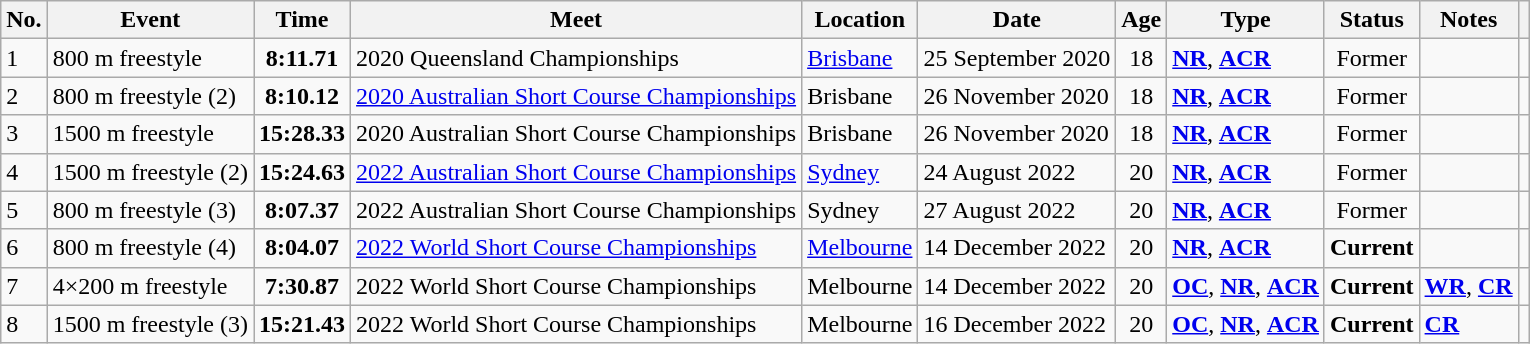<table class="wikitable sortable">
<tr>
<th>No.</th>
<th>Event</th>
<th>Time</th>
<th>Meet</th>
<th>Location</th>
<th>Date</th>
<th>Age</th>
<th>Type</th>
<th>Status</th>
<th>Notes</th>
<th></th>
</tr>
<tr>
<td>1</td>
<td>800 m freestyle</td>
<td style="text-align:center;"><strong>8:11.71</strong></td>
<td>2020 Queensland Championships</td>
<td><a href='#'>Brisbane</a></td>
<td>25 September 2020</td>
<td style="text-align:center;">18</td>
<td><strong><a href='#'>NR</a></strong>, <strong><a href='#'>ACR</a></strong></td>
<td style="text-align:center;">Former</td>
<td></td>
<td style="text-align:center;"></td>
</tr>
<tr>
<td>2</td>
<td>800 m freestyle (2)</td>
<td style="text-align:center;"><strong>8:10.12</strong></td>
<td><a href='#'>2020 Australian Short Course Championships</a></td>
<td>Brisbane</td>
<td>26 November 2020</td>
<td style="text-align:center;">18</td>
<td><strong><a href='#'>NR</a></strong>, <strong><a href='#'>ACR</a></strong></td>
<td style="text-align:center;">Former</td>
<td></td>
<td style="text-align:center;"></td>
</tr>
<tr>
<td>3</td>
<td>1500 m freestyle</td>
<td style="text-align:center;"><strong>15:28.33</strong></td>
<td>2020 Australian Short Course Championships</td>
<td>Brisbane</td>
<td>26 November 2020</td>
<td style="text-align:center;">18</td>
<td><strong><a href='#'>NR</a></strong>, <strong><a href='#'>ACR</a></strong></td>
<td style="text-align:center;">Former</td>
<td></td>
<td style="text-align:center;"></td>
</tr>
<tr>
<td>4</td>
<td>1500 m freestyle (2)</td>
<td style="text-align:center;"><strong>15:24.63</strong></td>
<td><a href='#'>2022 Australian Short Course Championships</a></td>
<td><a href='#'>Sydney</a></td>
<td>24 August 2022</td>
<td style="text-align:center;">20</td>
<td><strong><a href='#'>NR</a></strong>, <strong><a href='#'>ACR</a></strong></td>
<td style="text-align:center;">Former</td>
<td></td>
<td style="text-align:center;"></td>
</tr>
<tr>
<td>5</td>
<td>800 m freestyle (3)</td>
<td style="text-align:center;"><strong>8:07.37</strong></td>
<td>2022 Australian Short Course Championships</td>
<td>Sydney</td>
<td>27 August 2022</td>
<td style="text-align:center;">20</td>
<td><strong><a href='#'>NR</a></strong>, <strong><a href='#'>ACR</a></strong></td>
<td style="text-align:center;">Former</td>
<td></td>
<td style="text-align:center;"></td>
</tr>
<tr>
<td>6</td>
<td>800 m freestyle (4)</td>
<td style="text-align:center;"><strong>8:04.07</strong></td>
<td><a href='#'>2022 World Short Course Championships</a></td>
<td><a href='#'>Melbourne</a></td>
<td>14 December 2022</td>
<td style="text-align:center;">20</td>
<td><strong><a href='#'>NR</a></strong>, <strong><a href='#'>ACR</a></strong></td>
<td style="text-align:center;"><strong>Current</strong></td>
<td></td>
<td style="text-align:center;"></td>
</tr>
<tr>
<td>7</td>
<td>4×200 m freestyle</td>
<td style="text-align:center;"><strong>7:30.87</strong></td>
<td>2022 World Short Course Championships</td>
<td>Melbourne</td>
<td>14 December 2022</td>
<td style="text-align:center;">20</td>
<td><strong><a href='#'>OC</a></strong>, <strong><a href='#'>NR</a></strong>, <strong><a href='#'>ACR</a></strong></td>
<td style="text-align:center;"><strong>Current</strong></td>
<td><strong><a href='#'>WR</a></strong>, <strong><a href='#'>CR</a></strong></td>
<td style="text-align:center;"></td>
</tr>
<tr>
<td>8</td>
<td>1500 m freestyle (3)</td>
<td style="text-align:center;"><strong>15:21.43</strong></td>
<td>2022 World Short Course Championships</td>
<td>Melbourne</td>
<td>16 December 2022</td>
<td style="text-align:center;">20</td>
<td><strong><a href='#'>OC</a></strong>, <strong><a href='#'>NR</a></strong>, <strong><a href='#'>ACR</a></strong></td>
<td style="text-align:center;"><strong>Current</strong></td>
<td><strong><a href='#'>CR</a></strong></td>
<td style="text-align:center;"></td>
</tr>
</table>
